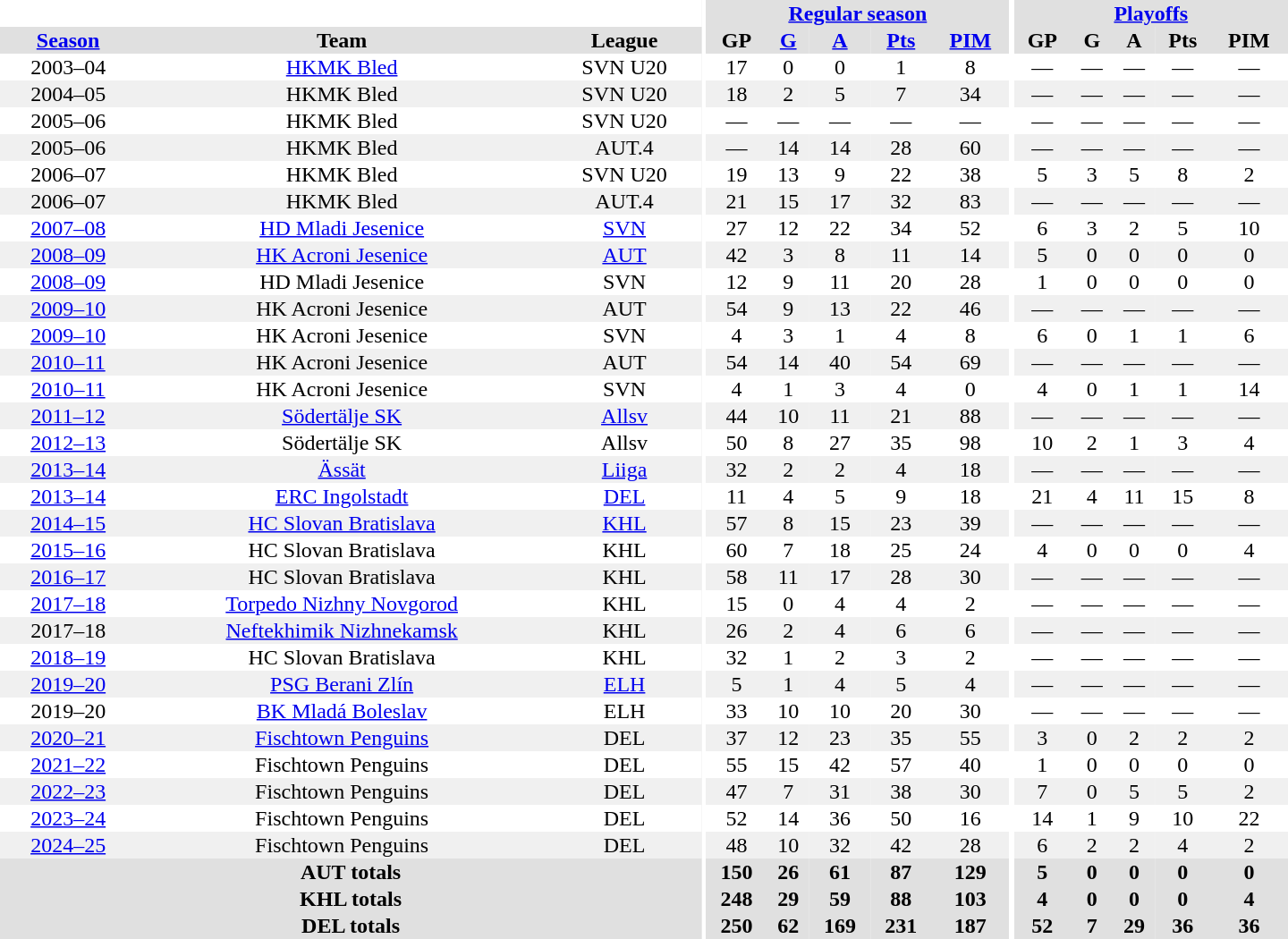<table border="0" cellpadding="1" cellspacing="0" style="text-align:center; width:60em">
<tr bgcolor="#e0e0e0">
<th colspan="3" bgcolor="#ffffff"></th>
<th rowspan="99" bgcolor="#ffffff"></th>
<th colspan="5"><a href='#'>Regular season</a></th>
<th rowspan="99" bgcolor="#ffffff"></th>
<th colspan="5"><a href='#'>Playoffs</a></th>
</tr>
<tr bgcolor="#e0e0e0">
<th><a href='#'>Season</a></th>
<th>Team</th>
<th>League</th>
<th>GP</th>
<th><a href='#'>G</a></th>
<th><a href='#'>A</a></th>
<th><a href='#'>Pts</a></th>
<th><a href='#'>PIM</a></th>
<th>GP</th>
<th>G</th>
<th>A</th>
<th>Pts</th>
<th>PIM</th>
</tr>
<tr>
<td>2003–04</td>
<td><a href='#'>HKMK Bled</a></td>
<td>SVN U20</td>
<td>17</td>
<td>0</td>
<td>0</td>
<td>1</td>
<td>8</td>
<td>—</td>
<td>—</td>
<td>—</td>
<td>—</td>
<td>—</td>
</tr>
<tr bgcolor="#f0f0f0">
<td>2004–05</td>
<td>HKMK Bled</td>
<td>SVN U20</td>
<td>18</td>
<td>2</td>
<td>5</td>
<td>7</td>
<td>34</td>
<td>—</td>
<td>—</td>
<td>—</td>
<td>—</td>
<td>—</td>
</tr>
<tr>
<td>2005–06</td>
<td>HKMK Bled</td>
<td>SVN U20</td>
<td>—</td>
<td>—</td>
<td>—</td>
<td>—</td>
<td>—</td>
<td>—</td>
<td>—</td>
<td>—</td>
<td>—</td>
<td>—</td>
</tr>
<tr bgcolor="#f0f0f0">
<td>2005–06</td>
<td>HKMK Bled</td>
<td>AUT.4</td>
<td>—</td>
<td>14</td>
<td>14</td>
<td>28</td>
<td>60</td>
<td>—</td>
<td>—</td>
<td>—</td>
<td>—</td>
<td>—</td>
</tr>
<tr>
<td>2006–07</td>
<td>HKMK Bled</td>
<td>SVN U20</td>
<td>19</td>
<td>13</td>
<td>9</td>
<td>22</td>
<td>38</td>
<td>5</td>
<td>3</td>
<td>5</td>
<td>8</td>
<td>2</td>
</tr>
<tr bgcolor="#f0f0f0">
<td>2006–07</td>
<td>HKMK Bled</td>
<td>AUT.4</td>
<td>21</td>
<td>15</td>
<td>17</td>
<td>32</td>
<td>83</td>
<td>—</td>
<td>—</td>
<td>—</td>
<td>—</td>
<td>—</td>
</tr>
<tr>
<td><a href='#'>2007–08</a></td>
<td><a href='#'>HD Mladi Jesenice</a></td>
<td><a href='#'>SVN</a></td>
<td>27</td>
<td>12</td>
<td>22</td>
<td>34</td>
<td>52</td>
<td>6</td>
<td>3</td>
<td>2</td>
<td>5</td>
<td>10</td>
</tr>
<tr bgcolor="#f0f0f0">
<td><a href='#'>2008–09</a></td>
<td><a href='#'>HK Acroni Jesenice</a></td>
<td><a href='#'>AUT</a></td>
<td>42</td>
<td>3</td>
<td>8</td>
<td>11</td>
<td>14</td>
<td>5</td>
<td>0</td>
<td>0</td>
<td>0</td>
<td>0</td>
</tr>
<tr>
<td><a href='#'>2008–09</a></td>
<td>HD Mladi Jesenice</td>
<td>SVN</td>
<td>12</td>
<td>9</td>
<td>11</td>
<td>20</td>
<td>28</td>
<td>1</td>
<td>0</td>
<td>0</td>
<td>0</td>
<td>0</td>
</tr>
<tr bgcolor="#f0f0f0">
<td><a href='#'>2009–10</a></td>
<td>HK Acroni Jesenice</td>
<td>AUT</td>
<td>54</td>
<td>9</td>
<td>13</td>
<td>22</td>
<td>46</td>
<td>—</td>
<td>—</td>
<td>—</td>
<td>—</td>
<td>—</td>
</tr>
<tr>
<td><a href='#'>2009–10</a></td>
<td>HK Acroni Jesenice</td>
<td>SVN</td>
<td>4</td>
<td>3</td>
<td>1</td>
<td>4</td>
<td>8</td>
<td>6</td>
<td>0</td>
<td>1</td>
<td>1</td>
<td>6</td>
</tr>
<tr bgcolor="#f0f0f0">
<td><a href='#'>2010–11</a></td>
<td>HK Acroni Jesenice</td>
<td>AUT</td>
<td>54</td>
<td>14</td>
<td>40</td>
<td>54</td>
<td>69</td>
<td>—</td>
<td>—</td>
<td>—</td>
<td>—</td>
<td>—</td>
</tr>
<tr>
<td><a href='#'>2010–11</a></td>
<td>HK Acroni Jesenice</td>
<td>SVN</td>
<td>4</td>
<td>1</td>
<td>3</td>
<td>4</td>
<td>0</td>
<td>4</td>
<td>0</td>
<td>1</td>
<td>1</td>
<td>14</td>
</tr>
<tr bgcolor="#f0f0f0">
<td><a href='#'>2011–12</a></td>
<td><a href='#'>Södertälje SK</a></td>
<td><a href='#'>Allsv</a></td>
<td>44</td>
<td>10</td>
<td>11</td>
<td>21</td>
<td>88</td>
<td>—</td>
<td>—</td>
<td>—</td>
<td>—</td>
<td>—</td>
</tr>
<tr>
<td><a href='#'>2012–13</a></td>
<td>Södertälje SK</td>
<td>Allsv</td>
<td>50</td>
<td>8</td>
<td>27</td>
<td>35</td>
<td>98</td>
<td>10</td>
<td>2</td>
<td>1</td>
<td>3</td>
<td>4</td>
</tr>
<tr bgcolor="#f0f0f0">
<td><a href='#'>2013–14</a></td>
<td><a href='#'>Ässät</a></td>
<td><a href='#'>Liiga</a></td>
<td>32</td>
<td>2</td>
<td>2</td>
<td>4</td>
<td>18</td>
<td>—</td>
<td>—</td>
<td>—</td>
<td>—</td>
<td>—</td>
</tr>
<tr>
<td><a href='#'>2013–14</a></td>
<td><a href='#'>ERC Ingolstadt</a></td>
<td><a href='#'>DEL</a></td>
<td>11</td>
<td>4</td>
<td>5</td>
<td>9</td>
<td>18</td>
<td>21</td>
<td>4</td>
<td>11</td>
<td>15</td>
<td>8</td>
</tr>
<tr bgcolor="#f0f0f0">
<td><a href='#'>2014–15</a></td>
<td><a href='#'>HC Slovan Bratislava</a></td>
<td><a href='#'>KHL</a></td>
<td>57</td>
<td>8</td>
<td>15</td>
<td>23</td>
<td>39</td>
<td>—</td>
<td>—</td>
<td>—</td>
<td>—</td>
<td>—</td>
</tr>
<tr>
<td><a href='#'>2015–16</a></td>
<td>HC Slovan Bratislava</td>
<td>KHL</td>
<td>60</td>
<td>7</td>
<td>18</td>
<td>25</td>
<td>24</td>
<td>4</td>
<td>0</td>
<td>0</td>
<td>0</td>
<td>4</td>
</tr>
<tr bgcolor="#f0f0f0">
<td><a href='#'>2016–17</a></td>
<td>HC Slovan Bratislava</td>
<td>KHL</td>
<td>58</td>
<td>11</td>
<td>17</td>
<td>28</td>
<td>30</td>
<td>—</td>
<td>—</td>
<td>—</td>
<td>—</td>
<td>—</td>
</tr>
<tr>
<td><a href='#'>2017–18</a></td>
<td><a href='#'>Torpedo Nizhny Novgorod</a></td>
<td>KHL</td>
<td>15</td>
<td>0</td>
<td>4</td>
<td>4</td>
<td>2</td>
<td>—</td>
<td>—</td>
<td>—</td>
<td>—</td>
<td>—</td>
</tr>
<tr bgcolor="#f0f0f0">
<td>2017–18</td>
<td><a href='#'>Neftekhimik Nizhnekamsk</a></td>
<td>KHL</td>
<td>26</td>
<td>2</td>
<td>4</td>
<td>6</td>
<td>6</td>
<td>—</td>
<td>—</td>
<td>—</td>
<td>—</td>
<td>—</td>
</tr>
<tr>
<td><a href='#'>2018–19</a></td>
<td>HC Slovan Bratislava</td>
<td>KHL</td>
<td>32</td>
<td>1</td>
<td>2</td>
<td>3</td>
<td>2</td>
<td>—</td>
<td>—</td>
<td>—</td>
<td>—</td>
<td>—</td>
</tr>
<tr bgcolor="#f0f0f0">
<td><a href='#'>2019–20</a></td>
<td><a href='#'>PSG Berani Zlín</a></td>
<td><a href='#'>ELH</a></td>
<td>5</td>
<td>1</td>
<td>4</td>
<td>5</td>
<td>4</td>
<td>—</td>
<td>—</td>
<td>—</td>
<td>—</td>
<td>—</td>
</tr>
<tr>
<td>2019–20</td>
<td><a href='#'>BK Mladá Boleslav</a></td>
<td>ELH</td>
<td>33</td>
<td>10</td>
<td>10</td>
<td>20</td>
<td>30</td>
<td>—</td>
<td>—</td>
<td>—</td>
<td>—</td>
<td>—</td>
</tr>
<tr bgcolor="#f0f0f0">
<td><a href='#'>2020–21</a></td>
<td><a href='#'>Fischtown Penguins</a></td>
<td>DEL</td>
<td>37</td>
<td>12</td>
<td>23</td>
<td>35</td>
<td>55</td>
<td>3</td>
<td>0</td>
<td>2</td>
<td>2</td>
<td>2</td>
</tr>
<tr>
<td><a href='#'>2021–22</a></td>
<td>Fischtown Penguins</td>
<td>DEL</td>
<td>55</td>
<td>15</td>
<td>42</td>
<td>57</td>
<td>40</td>
<td>1</td>
<td>0</td>
<td>0</td>
<td>0</td>
<td>0</td>
</tr>
<tr bgcolor="#f0f0f0">
<td><a href='#'>2022–23</a></td>
<td>Fischtown Penguins</td>
<td>DEL</td>
<td>47</td>
<td>7</td>
<td>31</td>
<td>38</td>
<td>30</td>
<td>7</td>
<td>0</td>
<td>5</td>
<td>5</td>
<td>2</td>
</tr>
<tr>
<td><a href='#'>2023–24</a></td>
<td>Fischtown Penguins</td>
<td>DEL</td>
<td>52</td>
<td>14</td>
<td>36</td>
<td>50</td>
<td>16</td>
<td>14</td>
<td>1</td>
<td>9</td>
<td>10</td>
<td>22</td>
</tr>
<tr bgcolor="#f0f0f0">
<td><a href='#'>2024–25</a></td>
<td>Fischtown Penguins</td>
<td>DEL</td>
<td>48</td>
<td>10</td>
<td>32</td>
<td>42</td>
<td>28</td>
<td>6</td>
<td>2</td>
<td>2</td>
<td>4</td>
<td>2</td>
</tr>
<tr bgcolor="#e0e0e0">
<th colspan="3">AUT totals</th>
<th>150</th>
<th>26</th>
<th>61</th>
<th>87</th>
<th>129</th>
<th>5</th>
<th>0</th>
<th>0</th>
<th>0</th>
<th>0</th>
</tr>
<tr bgcolor="#e0e0e0">
<th colspan="3">KHL totals</th>
<th>248</th>
<th>29</th>
<th>59</th>
<th>88</th>
<th>103</th>
<th>4</th>
<th>0</th>
<th>0</th>
<th>0</th>
<th>4</th>
</tr>
<tr bgcolor="#e0e0e0">
<th colspan="3">DEL totals</th>
<th>250</th>
<th>62</th>
<th>169</th>
<th>231</th>
<th>187</th>
<th>52</th>
<th>7</th>
<th>29</th>
<th>36</th>
<th>36</th>
</tr>
</table>
